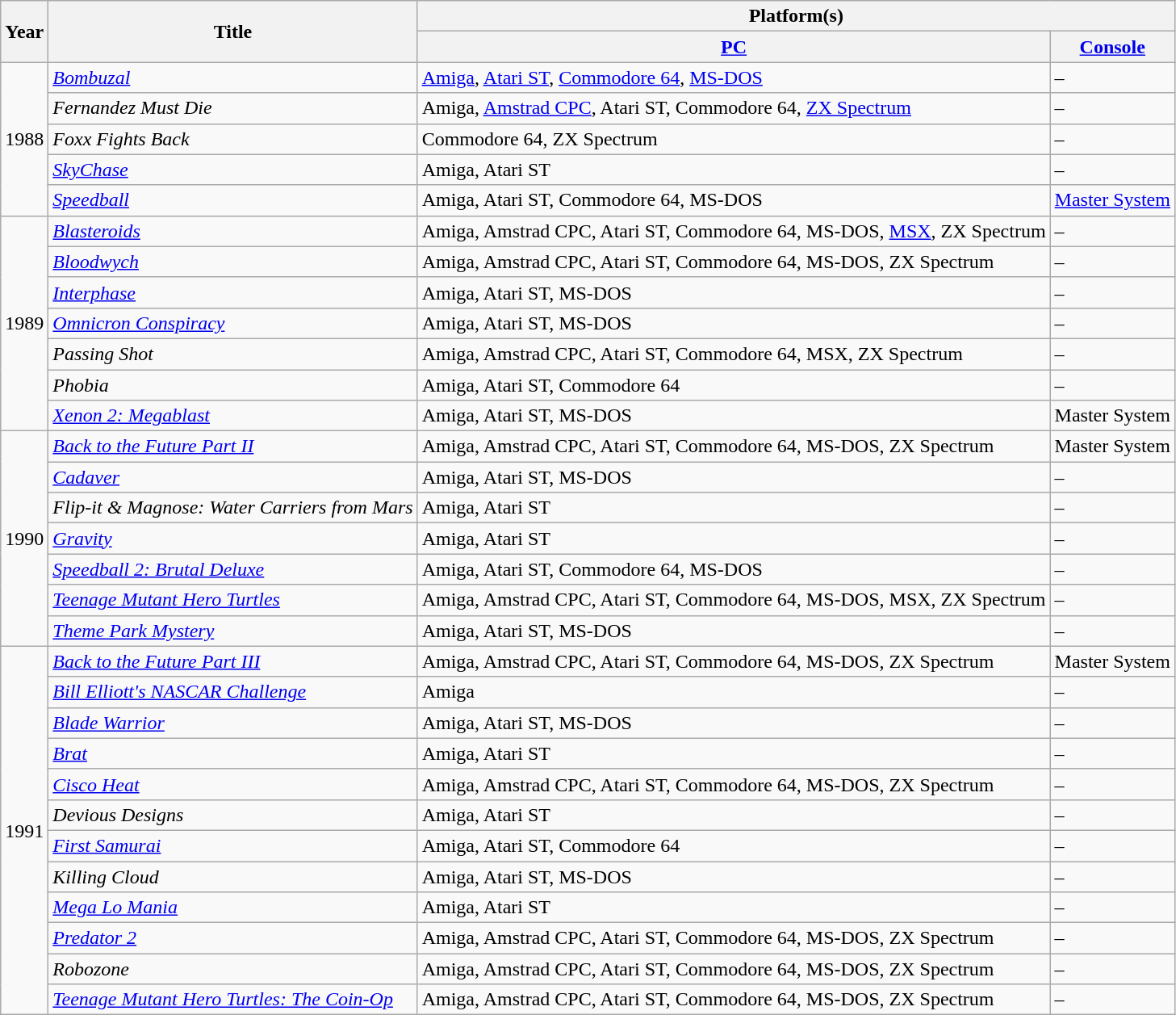<table class="wikitable sortable">
<tr>
<th rowspan="2">Year</th>
<th rowspan="2">Title</th>
<th colspan="2">Platform(s)</th>
</tr>
<tr>
<th><a href='#'>PC</a></th>
<th><a href='#'>Console</a></th>
</tr>
<tr>
<td rowspan="5">1988</td>
<td><em><a href='#'>Bombuzal</a></em></td>
<td><a href='#'>Amiga</a>, <a href='#'>Atari ST</a>, <a href='#'>Commodore 64</a>, <a href='#'>MS-DOS</a></td>
<td>–</td>
</tr>
<tr>
<td><em>Fernandez Must Die</em></td>
<td>Amiga, <a href='#'>Amstrad CPC</a>, Atari ST, Commodore 64, <a href='#'>ZX Spectrum</a></td>
<td>–</td>
</tr>
<tr>
<td><em>Foxx Fights Back</em></td>
<td>Commodore 64, ZX Spectrum</td>
<td>–</td>
</tr>
<tr>
<td><em><a href='#'>SkyChase</a></em></td>
<td>Amiga, Atari ST</td>
<td>–</td>
</tr>
<tr>
<td><em><a href='#'>Speedball</a></em></td>
<td>Amiga, Atari ST, Commodore 64, MS-DOS</td>
<td><a href='#'>Master System</a></td>
</tr>
<tr>
<td rowspan="7">1989</td>
<td><em><a href='#'>Blasteroids</a></em></td>
<td>Amiga, Amstrad CPC, Atari ST, Commodore 64, MS-DOS, <a href='#'>MSX</a>, ZX Spectrum</td>
<td>–</td>
</tr>
<tr>
<td><em><a href='#'>Bloodwych</a></em></td>
<td>Amiga, Amstrad CPC, Atari ST, Commodore 64, MS-DOS, ZX Spectrum</td>
<td>–</td>
</tr>
<tr>
<td><em><a href='#'>Interphase</a></em></td>
<td>Amiga, Atari ST, MS-DOS</td>
<td>–</td>
</tr>
<tr>
<td><em><a href='#'>Omnicron Conspiracy</a></em></td>
<td>Amiga, Atari ST, MS-DOS</td>
<td>–</td>
</tr>
<tr>
<td><em>Passing Shot</em></td>
<td>Amiga, Amstrad CPC, Atari ST, Commodore 64, MSX, ZX Spectrum</td>
<td>–</td>
</tr>
<tr>
<td><em>Phobia</em></td>
<td>Amiga,  Atari ST, Commodore 64</td>
<td>–</td>
</tr>
<tr>
<td><em><a href='#'>Xenon 2: Megablast</a></em></td>
<td>Amiga, Atari ST, MS-DOS</td>
<td>Master System</td>
</tr>
<tr>
<td rowspan="7">1990</td>
<td><em><a href='#'>Back to the Future Part II</a></em></td>
<td>Amiga, Amstrad CPC, Atari ST, Commodore 64, MS-DOS, ZX Spectrum</td>
<td>Master System</td>
</tr>
<tr>
<td><em><a href='#'>Cadaver</a></em></td>
<td>Amiga, Atari ST, MS-DOS</td>
<td>–</td>
</tr>
<tr>
<td><em>Flip-it & Magnose: Water Carriers from Mars</em></td>
<td>Amiga, Atari ST</td>
<td>–</td>
</tr>
<tr>
<td><em><a href='#'>Gravity</a></em></td>
<td>Amiga, Atari ST</td>
<td>–</td>
</tr>
<tr>
<td><em><a href='#'>Speedball 2: Brutal Deluxe</a></em></td>
<td>Amiga, Atari ST, Commodore 64, MS-DOS</td>
<td>–</td>
</tr>
<tr>
<td><em><a href='#'>Teenage Mutant Hero Turtles</a></em></td>
<td>Amiga, Amstrad CPC, Atari ST, Commodore 64, MS-DOS, MSX, ZX Spectrum</td>
<td>–</td>
</tr>
<tr>
<td><em><a href='#'>Theme Park Mystery</a></em></td>
<td>Amiga, Atari ST, MS-DOS</td>
<td>–</td>
</tr>
<tr>
<td rowspan="12">1991</td>
<td><em><a href='#'>Back to the Future Part III</a></em></td>
<td>Amiga, Amstrad CPC, Atari ST, Commodore 64, MS-DOS, ZX Spectrum</td>
<td>Master System</td>
</tr>
<tr>
<td><em><a href='#'>Bill Elliott's NASCAR Challenge</a></em></td>
<td>Amiga</td>
<td>–</td>
</tr>
<tr>
<td><em><a href='#'>Blade Warrior</a></em></td>
<td>Amiga, Atari ST, MS-DOS</td>
<td>–</td>
</tr>
<tr>
<td><em><a href='#'>Brat</a></em></td>
<td>Amiga, Atari ST</td>
<td>–</td>
</tr>
<tr>
<td><em><a href='#'>Cisco Heat</a></em></td>
<td>Amiga, Amstrad CPC, Atari ST, Commodore 64, MS-DOS, ZX Spectrum</td>
<td>–</td>
</tr>
<tr>
<td><em>Devious Designs</em></td>
<td>Amiga, Atari ST</td>
<td>–</td>
</tr>
<tr>
<td><em><a href='#'>First Samurai</a></em></td>
<td>Amiga, Atari ST, Commodore 64</td>
<td>–</td>
</tr>
<tr>
<td><em>Killing Cloud</em></td>
<td>Amiga, Atari ST, MS-DOS</td>
<td>–</td>
</tr>
<tr>
<td><em><a href='#'>Mega Lo Mania</a></em></td>
<td>Amiga, Atari ST</td>
<td>–</td>
</tr>
<tr>
<td><em><a href='#'>Predator 2</a></em></td>
<td>Amiga, Amstrad CPC, Atari ST, Commodore 64, MS-DOS, ZX Spectrum</td>
<td>–</td>
</tr>
<tr>
<td><em>Robozone</em></td>
<td>Amiga, Amstrad CPC, Atari ST, Commodore 64, MS-DOS, ZX Spectrum</td>
<td>–</td>
</tr>
<tr>
<td><em><a href='#'>Teenage Mutant Hero Turtles: The Coin-Op</a></em></td>
<td>Amiga, Amstrad CPC, Atari ST, Commodore 64, MS-DOS, ZX Spectrum</td>
<td>–</td>
</tr>
</table>
